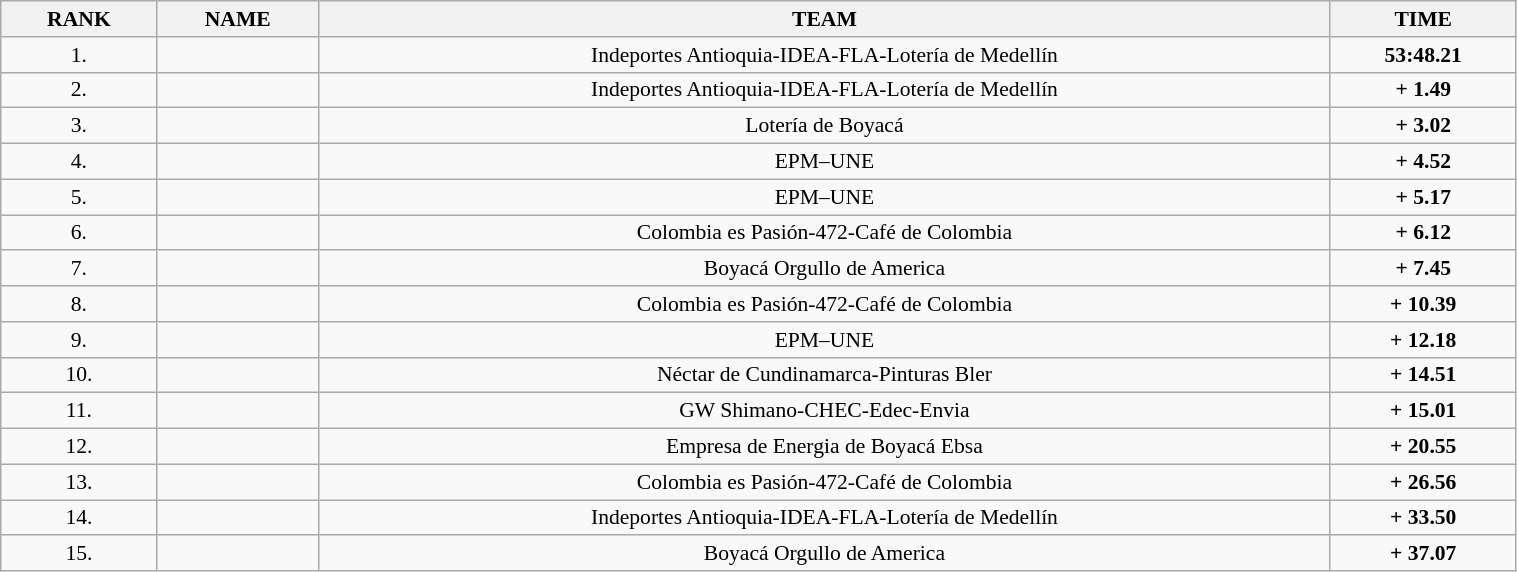<table class=wikitable style="font-size:90%" width="80%">
<tr>
<th>RANK</th>
<th>NAME</th>
<th>TEAM</th>
<th>TIME</th>
</tr>
<tr>
<td align="center">1.</td>
<td></td>
<td align="center">Indeportes Antioquia-IDEA-FLA-Lotería de Medellín</td>
<td align="center"><strong>53:48.21</strong></td>
</tr>
<tr>
<td align="center">2.</td>
<td></td>
<td align="center">Indeportes Antioquia-IDEA-FLA-Lotería de Medellín</td>
<td align="center"><strong>+ 1.49</strong></td>
</tr>
<tr>
<td align="center">3.</td>
<td></td>
<td align="center">Lotería de Boyacá</td>
<td align="center"><strong>+ 3.02</strong></td>
</tr>
<tr>
<td align="center">4.</td>
<td></td>
<td align="center">EPM–UNE</td>
<td align="center"><strong>+ 4.52</strong></td>
</tr>
<tr>
<td align="center">5.</td>
<td></td>
<td align="center">EPM–UNE</td>
<td align="center"><strong>+ 5.17</strong></td>
</tr>
<tr>
<td align="center">6.</td>
<td></td>
<td align="center">Colombia es Pasión-472-Café de Colombia</td>
<td align="center"><strong>+ 6.12</strong></td>
</tr>
<tr>
<td align="center">7.</td>
<td></td>
<td align="center">Boyacá Orgullo de America</td>
<td align="center"><strong>+ 7.45</strong></td>
</tr>
<tr>
<td align="center">8.</td>
<td></td>
<td align="center">Colombia es Pasión-472-Café de Colombia</td>
<td align="center"><strong>+ 10.39</strong></td>
</tr>
<tr>
<td align="center">9.</td>
<td></td>
<td align="center">EPM–UNE</td>
<td align="center"><strong>+ 12.18</strong></td>
</tr>
<tr>
<td align="center">10.</td>
<td></td>
<td align="center">Néctar de Cundinamarca-Pinturas Bler</td>
<td align="center"><strong>+ 14.51</strong></td>
</tr>
<tr>
<td align="center">11.</td>
<td></td>
<td align="center">GW Shimano-CHEC-Edec-Envia</td>
<td align="center"><strong>+ 15.01</strong></td>
</tr>
<tr>
<td align="center">12.</td>
<td></td>
<td align="center">Empresa de Energia de Boyacá Ebsa</td>
<td align="center"><strong>+ 20.55</strong></td>
</tr>
<tr>
<td align="center">13.</td>
<td></td>
<td align="center">Colombia es Pasión-472-Café de Colombia</td>
<td align="center"><strong>+ 26.56</strong></td>
</tr>
<tr>
<td align="center">14.</td>
<td></td>
<td align="center">Indeportes Antioquia-IDEA-FLA-Lotería de Medellín</td>
<td align="center"><strong>+ 33.50</strong></td>
</tr>
<tr>
<td align="center">15.</td>
<td></td>
<td align="center">Boyacá Orgullo de America</td>
<td align="center"><strong>+ 37.07</strong></td>
</tr>
</table>
